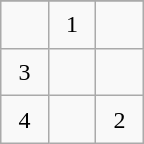<table class="wikitable" style="margin-left:auto;margin-right:auto;text-align:center;width:6em;height:6em;table-layout:fixed;">
<tr>
</tr>
<tr>
<td></td>
<td>1</td>
<td></td>
</tr>
<tr>
<td>3</td>
<td></td>
<td></td>
</tr>
<tr>
<td>4</td>
<td></td>
<td>2</td>
</tr>
</table>
